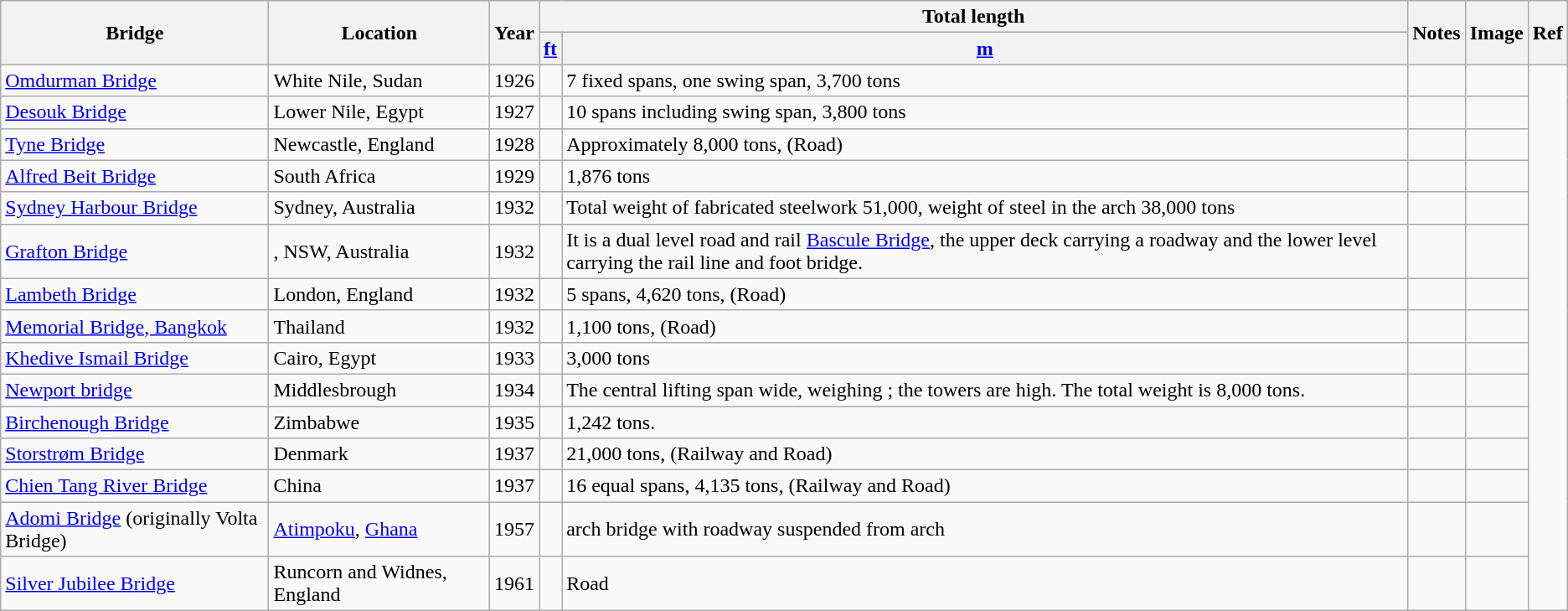<table class="wikitable sortable">
<tr>
<th rowspan=2>Bridge</th>
<th rowspan=2>Location</th>
<th rowspan=2>Year</th>
<th colspan=2>Total length</th>
<th rowspan=2>Notes</th>
<th rowspan=2>Image</th>
<th rowspan=2>Ref</th>
</tr>
<tr>
<th><a href='#'>ft</a></th>
<th><a href='#'>m</a></th>
</tr>
<tr>
<td><a href='#'>Omdurman Bridge</a></td>
<td>White Nile, Sudan</td>
<td>1926</td>
<td></td>
<td>7 fixed spans, one swing span, 3,700 tons</td>
<td></td>
<td></td>
</tr>
<tr>
<td><a href='#'>Desouk Bridge</a></td>
<td>Lower Nile, Egypt</td>
<td>1927</td>
<td></td>
<td>10 spans including  swing span, 3,800 tons</td>
<td></td>
<td></td>
</tr>
<tr>
<td><a href='#'>Tyne Bridge</a></td>
<td>Newcastle, England</td>
<td>1928</td>
<td></td>
<td>Approximately 8,000 tons, (Road)</td>
<td></td>
<td></td>
</tr>
<tr>
<td><a href='#'>Alfred Beit Bridge</a></td>
<td>South Africa</td>
<td>1929</td>
<td></td>
<td>1,876 tons</td>
<td></td>
<td></td>
</tr>
<tr>
<td><a href='#'>Sydney Harbour Bridge</a></td>
<td>Sydney, Australia</td>
<td>1932</td>
<td></td>
<td>Total weight of fabricated steelwork 51,000, weight of steel in the arch 38,000 tons</td>
<td></td>
<td></td>
</tr>
<tr>
<td><a href='#'>Grafton Bridge</a></td>
<td>, NSW, Australia</td>
<td>1932</td>
<td></td>
<td>It is a dual level road and rail <a href='#'>Bascule Bridge</a>, the upper deck carrying a roadway and the lower level carrying the rail line and foot bridge.</td>
<td></td>
<td></td>
</tr>
<tr>
<td><a href='#'>Lambeth Bridge</a></td>
<td>London, England</td>
<td>1932</td>
<td></td>
<td>5 spans, 4,620 tons, (Road)</td>
<td></td>
<td></td>
</tr>
<tr>
<td><a href='#'>Memorial Bridge, Bangkok</a></td>
<td>Thailand</td>
<td>1932</td>
<td></td>
<td>1,100 tons, (Road)</td>
<td></td>
<td></td>
</tr>
<tr>
<td><a href='#'>Khedive Ismail Bridge</a></td>
<td>Cairo, Egypt</td>
<td>1933</td>
<td></td>
<td>3,000 tons</td>
<td></td>
<td></td>
</tr>
<tr>
<td><a href='#'>Newport bridge</a></td>
<td>Middlesbrough</td>
<td>1934</td>
<td></td>
<td>The central lifting span  wide, weighing ; the towers are  high.  The total weight is 8,000 tons.</td>
<td></td>
<td></td>
</tr>
<tr>
<td><a href='#'>Birchenough Bridge</a></td>
<td>Zimbabwe</td>
<td>1935</td>
<td></td>
<td>1,242 tons.</td>
<td></td>
<td></td>
</tr>
<tr>
<td><a href='#'>Storstrøm Bridge</a></td>
<td>Denmark</td>
<td>1937</td>
<td></td>
<td>21,000 tons, (Railway and Road)</td>
<td></td>
<td></td>
</tr>
<tr>
<td><a href='#'>Chien Tang River Bridge</a></td>
<td>China</td>
<td>1937</td>
<td></td>
<td>16 equal spans, 4,135 tons, (Railway and Road)</td>
<td></td>
<td></td>
</tr>
<tr>
<td><a href='#'>Adomi Bridge</a> (originally Volta Bridge)</td>
<td><a href='#'>Atimpoku</a>, <a href='#'>Ghana</a></td>
<td>1957</td>
<td></td>
<td>arch bridge with roadway suspended from arch</td>
<td></td>
<td></td>
</tr>
<tr>
<td><a href='#'>Silver Jubilee Bridge</a></td>
<td>Runcorn and Widnes, England</td>
<td>1961</td>
<td></td>
<td>Road</td>
<td></td>
<td></td>
</tr>
</table>
